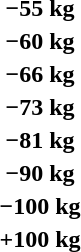<table>
<tr>
<th rowspan=2>−55 kg</th>
<td rowspan=2></td>
<td rowspan=2></td>
<td></td>
</tr>
<tr>
<td></td>
</tr>
<tr>
<th rowspan=2>−60 kg</th>
<td rowspan=2></td>
<td rowspan=2></td>
<td></td>
</tr>
<tr>
<td></td>
</tr>
<tr>
<th rowspan=2>−66 kg</th>
<td rowspan=2></td>
<td rowspan=2></td>
<td></td>
</tr>
<tr>
<td></td>
</tr>
<tr>
<th rowspan=2>−73 kg</th>
<td rowspan=2></td>
<td rowspan=2></td>
<td></td>
</tr>
<tr>
<td></td>
</tr>
<tr>
<th rowspan=2>−81 kg</th>
<td rowspan=2></td>
<td rowspan=2></td>
<td></td>
</tr>
<tr>
<td></td>
</tr>
<tr>
<th rowspan=2>−90 kg</th>
<td rowspan=2></td>
<td rowspan=2></td>
<td></td>
</tr>
<tr>
<td></td>
</tr>
<tr>
<th rowspan=2>−100 kg</th>
<td rowspan=2></td>
<td rowspan=2></td>
<td></td>
</tr>
<tr>
<td></td>
</tr>
<tr>
<th rowspan=2>+100 kg</th>
<td rowspan=2></td>
<td rowspan=2></td>
<td></td>
</tr>
<tr>
<td></td>
</tr>
</table>
